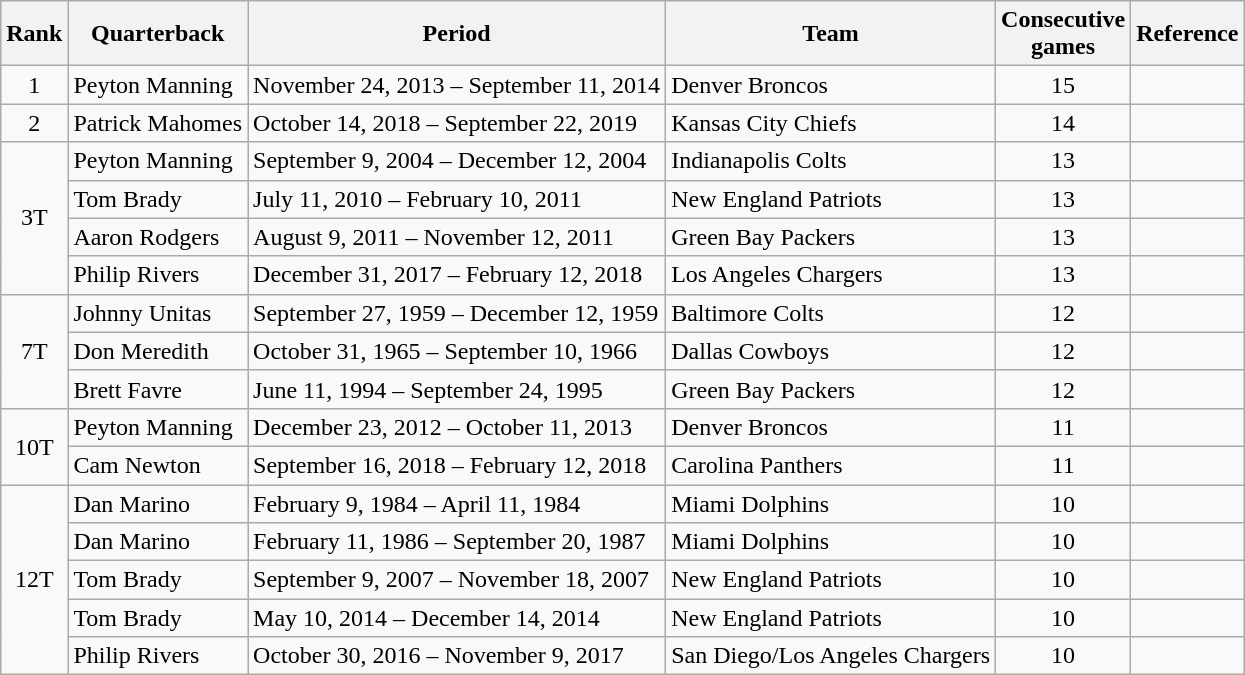<table class="wikitable">
<tr>
<th>Rank</th>
<th>Quarterback</th>
<th>Period</th>
<th>Team</th>
<th>Consecutive<br>games</th>
<th>Reference</th>
</tr>
<tr>
<td style="text-align:center;">1</td>
<td>Peyton Manning</td>
<td>November 24, 2013 – September 11, 2014</td>
<td>Denver Broncos</td>
<td style="text-align:center;">15</td>
<td style="text-align:center;"></td>
</tr>
<tr>
<td style="text-align:center;" rowspan="1">2</td>
<td>Patrick Mahomes</td>
<td>October 14, 2018 – September 22, 2019</td>
<td>Kansas City Chiefs</td>
<td style="text-align:center;">14</td>
<td style="text-align:center;"></td>
</tr>
<tr>
<td style="text-align:center;" rowspan="4">3T</td>
<td>Peyton Manning</td>
<td>September 9, 2004 – December 12, 2004</td>
<td>Indianapolis Colts</td>
<td style="text-align:center;">13</td>
<td style="text-align:center;"></td>
</tr>
<tr>
<td>Tom Brady</td>
<td>July 11, 2010 – February 10, 2011</td>
<td>New England Patriots</td>
<td style="text-align:center;">13</td>
<td style="text-align:center;"></td>
</tr>
<tr>
<td>Aaron Rodgers</td>
<td>August 9, 2011 – November 12, 2011</td>
<td>Green Bay Packers</td>
<td style="text-align:center;">13</td>
<td style="text-align:center;"></td>
</tr>
<tr>
<td>Philip Rivers</td>
<td>December 31, 2017 – February 12, 2018</td>
<td>Los Angeles Chargers</td>
<td style="text-align:center;">13</td>
<td style="text-align:center;"></td>
</tr>
<tr>
<td style="text-align:center;" rowspan="3">7T</td>
<td>Johnny Unitas</td>
<td>September 27, 1959 – December 12, 1959</td>
<td>Baltimore Colts</td>
<td style="text-align:center;">12</td>
<td style="text-align:center;"></td>
</tr>
<tr>
<td>Don Meredith</td>
<td>October 31, 1965 – September 10, 1966</td>
<td>Dallas Cowboys</td>
<td style="text-align:center;">12</td>
<td style="text-align:center;"></td>
</tr>
<tr>
<td>Brett Favre</td>
<td>June 11, 1994 – September 24, 1995</td>
<td>Green Bay Packers</td>
<td style="text-align:center;">12</td>
<td style="text-align:center;"></td>
</tr>
<tr>
<td style="text-align:center;" rowspan="2">10T</td>
<td>Peyton Manning</td>
<td>December 23, 2012 – October 11, 2013</td>
<td>Denver Broncos</td>
<td style="text-align:center;">11</td>
<td style="text-align:center;"></td>
</tr>
<tr>
<td>Cam Newton</td>
<td>September 16, 2018 – February 12, 2018</td>
<td>Carolina Panthers</td>
<td style="text-align:center;">11</td>
<td style="text-align:center;"></td>
</tr>
<tr>
<td style="text-align:center;" rowspan="5">12T</td>
<td>Dan Marino</td>
<td>February 9, 1984 – April 11, 1984</td>
<td>Miami Dolphins</td>
<td style="text-align:center;">10</td>
<td style="text-align:center;"></td>
</tr>
<tr>
<td>Dan Marino</td>
<td>February 11, 1986 – September 20, 1987</td>
<td>Miami Dolphins</td>
<td style="text-align:center;">10</td>
<td style="text-align:center;"></td>
</tr>
<tr>
<td>Tom Brady</td>
<td>September 9, 2007 – November 18, 2007</td>
<td>New England Patriots</td>
<td style="text-align:center;">10</td>
<td style="text-align:center;"></td>
</tr>
<tr>
<td>Tom Brady</td>
<td>May 10, 2014 – December 14, 2014</td>
<td>New England Patriots</td>
<td style="text-align:center;">10</td>
<td style="text-align:center;"></td>
</tr>
<tr>
<td>Philip Rivers</td>
<td>October 30, 2016 – November 9, 2017</td>
<td>San Diego/Los Angeles Chargers</td>
<td style="text-align:center;">10</td>
<td style="text-align:center;"></td>
</tr>
</table>
